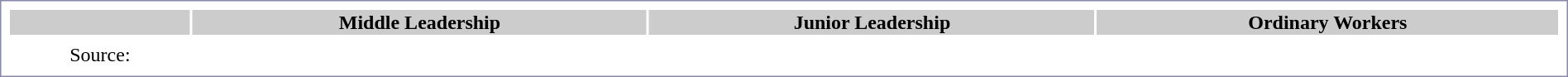<table style="width:100%; border:1px solid #8888aa; background:#fff; padding:5px; font-size:100%; margin:0 12px 12px 0; text-align:center;">
<tr style="background:#ccc;">
<th></th>
<th colspan="4">Middle Leadership</th>
<th colspan="3">Junior Leadership</th>
<th colspan="1">Ordinary Workers</th>
</tr>
<tr style="text-align:center;">
<td></td>
<td></td>
<td></td>
<td></td>
<td></td>
<td></td>
<td></td>
<td></td>
<td></td>
</tr>
<tr>
<td>Source:</td>
</tr>
</table>
